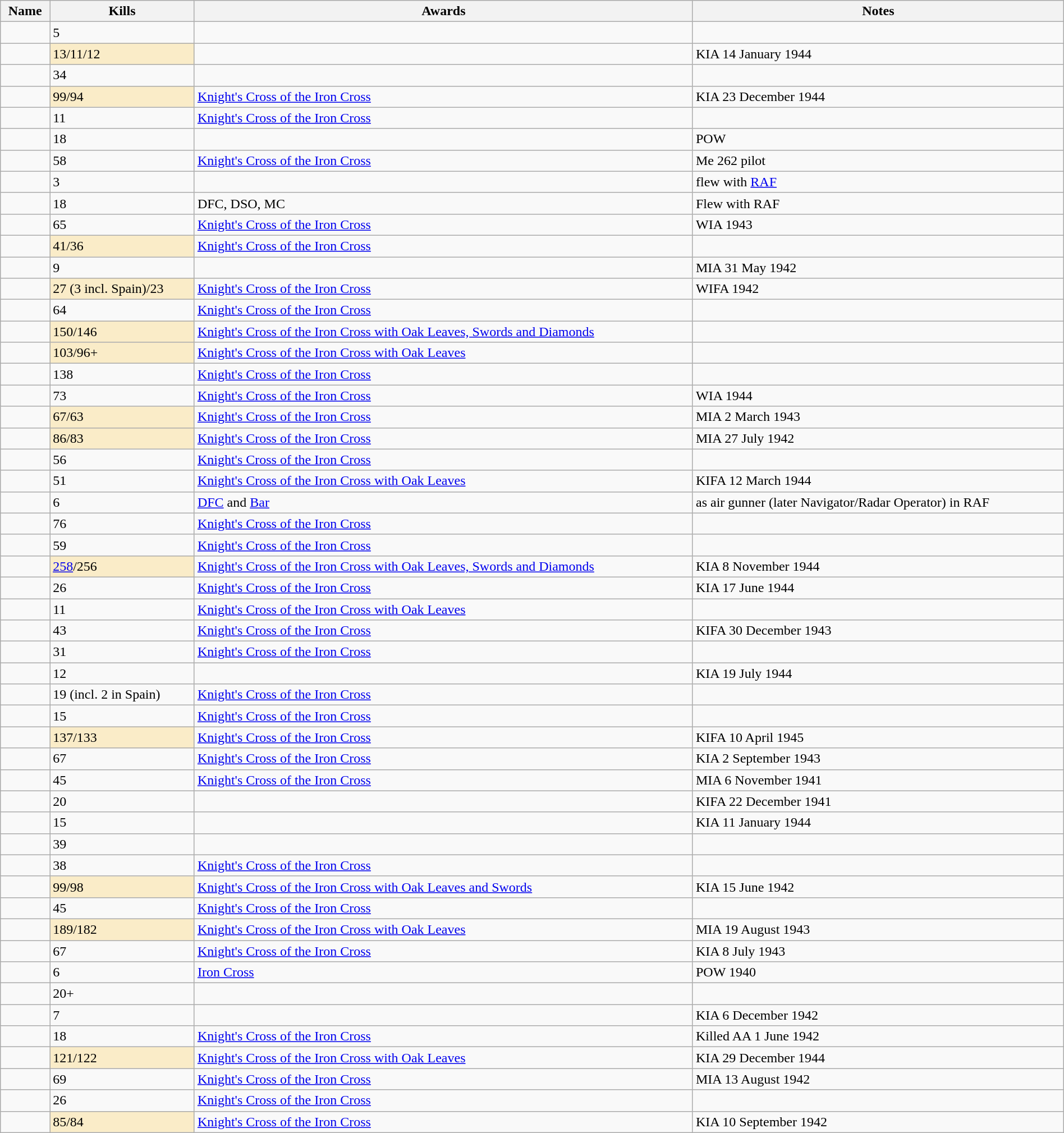<table class="wikitable sortable sticky-header" style="width: 100%;">
<tr>
<th>Name</th>
<th>Kills</th>
<th>Awards</th>
<th>Notes</th>
</tr>
<tr>
<td></td>
<td>5</td>
<td></td>
<td></td>
</tr>
<tr>
<td></td>
<td style="background:#faecc8" align="left">13/11/12</td>
<td></td>
<td>KIA 14 January 1944</td>
</tr>
<tr>
<td></td>
<td>34</td>
<td></td>
<td></td>
</tr>
<tr>
<td></td>
<td style="background:#faecc8" align="left">99/94</td>
<td><a href='#'>Knight's Cross of the Iron Cross</a></td>
<td>KIA 23 December 1944</td>
</tr>
<tr>
<td></td>
<td>11</td>
<td><a href='#'>Knight's Cross of the Iron Cross</a></td>
<td></td>
</tr>
<tr>
<td></td>
<td>18</td>
<td></td>
<td>POW</td>
</tr>
<tr>
<td></td>
<td>58</td>
<td><a href='#'>Knight's Cross of the Iron Cross</a></td>
<td>Me 262 pilot</td>
</tr>
<tr>
<td></td>
<td>3</td>
<td></td>
<td>flew with <a href='#'>RAF</a></td>
</tr>
<tr>
<td></td>
<td>18</td>
<td>DFC, DSO, MC</td>
<td>Flew with RAF</td>
</tr>
<tr>
<td></td>
<td>65</td>
<td><a href='#'>Knight's Cross of the Iron Cross</a></td>
<td>WIA 1943</td>
</tr>
<tr>
<td></td>
<td style="background:#faecc8" align="left">41/36</td>
<td><a href='#'>Knight's Cross of the Iron Cross</a></td>
<td></td>
</tr>
<tr>
<td></td>
<td>9</td>
<td></td>
<td>MIA 31 May 1942</td>
</tr>
<tr>
<td></td>
<td style="background:#faecc8" align="left">27 (3 incl. Spain)/23</td>
<td><a href='#'>Knight's Cross of the Iron Cross</a></td>
<td>WIFA 1942</td>
</tr>
<tr>
<td></td>
<td>64</td>
<td><a href='#'>Knight's Cross of the Iron Cross</a></td>
<td></td>
</tr>
<tr>
<td></td>
<td style="background:#faecc8" align="left">150/146</td>
<td><a href='#'>Knight's Cross of the Iron Cross with Oak Leaves, Swords and Diamonds</a></td>
<td></td>
</tr>
<tr>
<td></td>
<td style="background:#faecc8" align="left">103/96+</td>
<td><a href='#'>Knight's Cross of the Iron Cross  with Oak Leaves</a></td>
<td></td>
</tr>
<tr>
<td></td>
<td>138</td>
<td><a href='#'>Knight's Cross of the Iron Cross</a></td>
<td></td>
</tr>
<tr>
<td></td>
<td>73</td>
<td><a href='#'>Knight's Cross of the Iron Cross</a></td>
<td>WIA 1944</td>
</tr>
<tr>
<td></td>
<td style="background:#faecc8" align="left">67/63</td>
<td><a href='#'>Knight's Cross of the Iron Cross</a></td>
<td>MIA 2 March 1943</td>
</tr>
<tr>
<td></td>
<td style="background:#faecc8" align="left">86/83</td>
<td><a href='#'>Knight's Cross of the Iron Cross</a></td>
<td>MIA 27 July 1942</td>
</tr>
<tr>
<td></td>
<td>56</td>
<td><a href='#'>Knight's Cross of the Iron Cross</a></td>
<td></td>
</tr>
<tr>
<td></td>
<td>51</td>
<td><a href='#'>Knight's Cross of the Iron Cross with Oak Leaves</a></td>
<td>KIFA 12 March 1944</td>
</tr>
<tr>
<td></td>
<td>6</td>
<td><a href='#'>DFC</a> and <a href='#'>Bar</a></td>
<td>as air gunner (later Navigator/Radar Operator) in RAF</td>
</tr>
<tr>
<td></td>
<td>76</td>
<td><a href='#'>Knight's Cross of the Iron Cross</a></td>
<td></td>
</tr>
<tr>
<td></td>
<td>59</td>
<td><a href='#'>Knight's Cross of the Iron Cross</a></td>
<td></td>
</tr>
<tr>
<td></td>
<td style="background:#faecc8" align="left"><a href='#'>258</a>/256</td>
<td><a href='#'>Knight's Cross of the Iron Cross with Oak Leaves, Swords and Diamonds</a></td>
<td>KIA 8 November 1944</td>
</tr>
<tr>
<td></td>
<td>26</td>
<td><a href='#'>Knight's Cross of the Iron Cross</a></td>
<td>KIA 17 June 1944</td>
</tr>
<tr>
<td></td>
<td>11</td>
<td><a href='#'>Knight's Cross of the Iron Cross with Oak Leaves</a></td>
<td></td>
</tr>
<tr>
<td></td>
<td>43</td>
<td><a href='#'>Knight's Cross of the Iron Cross</a></td>
<td>KIFA 30 December 1943</td>
</tr>
<tr>
<td></td>
<td>31</td>
<td><a href='#'>Knight's Cross of the Iron Cross</a></td>
<td></td>
</tr>
<tr>
<td></td>
<td>12</td>
<td></td>
<td>KIA 19 July 1944</td>
</tr>
<tr>
<td></td>
<td>19 (incl. 2 in Spain)</td>
<td><a href='#'>Knight's Cross of the Iron Cross</a></td>
<td></td>
</tr>
<tr>
<td></td>
<td>15</td>
<td><a href='#'>Knight's Cross of the Iron Cross</a></td>
<td></td>
</tr>
<tr>
<td></td>
<td style="background:#faecc8" align="left">137/133</td>
<td><a href='#'>Knight's Cross of the Iron Cross</a></td>
<td>KIFA 10 April 1945</td>
</tr>
<tr>
<td></td>
<td>67</td>
<td><a href='#'>Knight's Cross of the Iron Cross</a></td>
<td>KIA 2 September 1943</td>
</tr>
<tr>
<td></td>
<td>45</td>
<td><a href='#'>Knight's Cross of the Iron Cross</a></td>
<td>MIA 6 November 1941</td>
</tr>
<tr>
<td></td>
<td>20</td>
<td></td>
<td>KIFA 22 December 1941</td>
</tr>
<tr>
<td></td>
<td>15</td>
<td></td>
<td>KIA 11 January 1944</td>
</tr>
<tr>
<td></td>
<td>39</td>
<td></td>
<td></td>
</tr>
<tr>
<td></td>
<td>38</td>
<td><a href='#'>Knight's Cross of the Iron Cross</a></td>
<td></td>
</tr>
<tr>
<td></td>
<td style="background:#faecc8" align="left">99/98</td>
<td><a href='#'>Knight's Cross of the Iron Cross with Oak Leaves and Swords</a></td>
<td>KIA 15 June 1942</td>
</tr>
<tr>
<td></td>
<td>45</td>
<td><a href='#'>Knight's Cross of the Iron Cross</a></td>
<td></td>
</tr>
<tr>
<td></td>
<td style="background:#faecc8" align="left">189/182</td>
<td><a href='#'>Knight's Cross of the Iron Cross with Oak Leaves</a></td>
<td>MIA 19 August 1943</td>
</tr>
<tr>
<td></td>
<td>67</td>
<td><a href='#'>Knight's Cross of the Iron Cross</a></td>
<td>KIA 8 July 1943</td>
</tr>
<tr>
<td></td>
<td>6</td>
<td><a href='#'>Iron Cross</a></td>
<td>POW 1940</td>
</tr>
<tr>
<td></td>
<td>20+</td>
<td></td>
<td></td>
</tr>
<tr>
<td></td>
<td>7</td>
<td></td>
<td>KIA 6 December 1942</td>
</tr>
<tr>
<td></td>
<td>18</td>
<td><a href='#'>Knight's Cross of the Iron Cross</a></td>
<td>Killed AA 1 June 1942</td>
</tr>
<tr>
<td></td>
<td style="background:#faecc8" align="left">121/122</td>
<td><a href='#'>Knight's Cross of the Iron Cross with Oak Leaves</a></td>
<td>KIA 29 December 1944</td>
</tr>
<tr>
<td></td>
<td>69</td>
<td><a href='#'>Knight's Cross of the Iron Cross</a></td>
<td>MIA 13 August 1942</td>
</tr>
<tr>
<td></td>
<td>26</td>
<td><a href='#'>Knight's Cross of the Iron Cross</a></td>
<td></td>
</tr>
<tr>
<td></td>
<td style="background:#faecc8" align="left">85/84</td>
<td><a href='#'>Knight's Cross of the Iron Cross</a></td>
<td>KIA 10 September 1942</td>
</tr>
</table>
